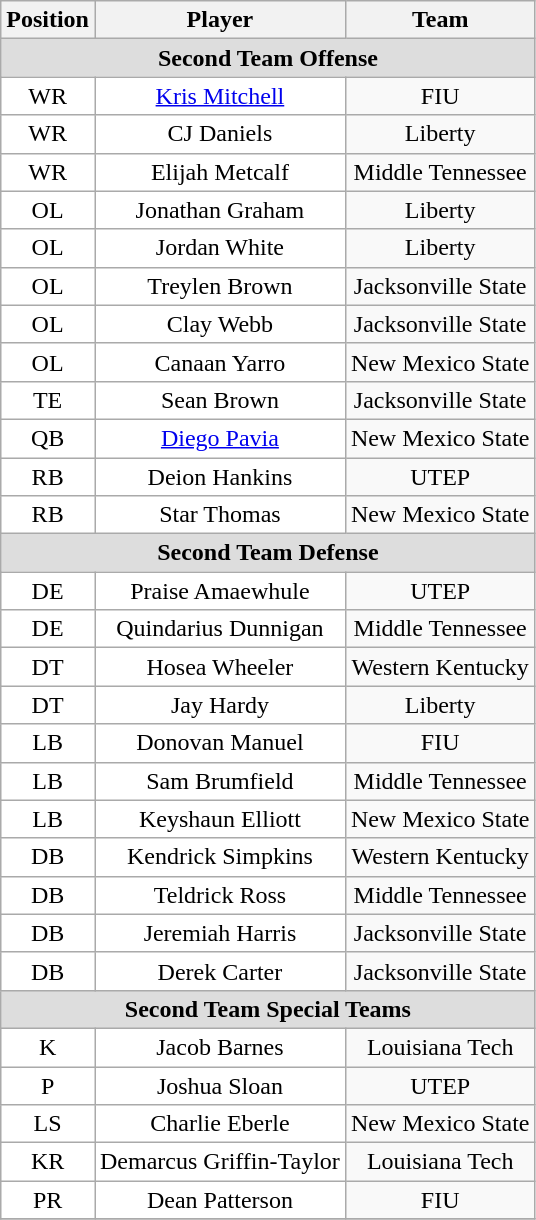<table class="wikitable" border="0">
<tr>
<th>Position</th>
<th>Player</th>
<th>Team</th>
</tr>
<tr>
<td colspan="3" style="text-align:center; background:#ddd;"><strong>Second Team Offense</strong></td>
</tr>
<tr style="text-align:center;">
<td style="background:white">WR</td>
<td style="background:white"><a href='#'>Kris Mitchell</a></td>
<td style=>FIU</td>
</tr>
<tr style="text-align:center;">
<td style="background:white">WR</td>
<td style="background:white">CJ Daniels</td>
<td style=>Liberty</td>
</tr>
<tr style="text-align:center;">
<td style="background:white">WR</td>
<td style="background:white">Elijah Metcalf</td>
<td style=>Middle Tennessee</td>
</tr>
<tr style="text-align:center;">
<td style="background:white">OL</td>
<td style="background:white">Jonathan Graham</td>
<td style=>Liberty</td>
</tr>
<tr style="text-align:center;">
<td style="background:white">OL</td>
<td style="background:white">Jordan White</td>
<td style=>Liberty</td>
</tr>
<tr style="text-align:center;">
<td style="background:white">OL</td>
<td style="background:white">Treylen Brown</td>
<td style=>Jacksonville State</td>
</tr>
<tr style="text-align:center;">
<td style="background:white">OL</td>
<td style="background:white">Clay Webb</td>
<td style=>Jacksonville State</td>
</tr>
<tr style="text-align:center;">
<td style="background:white">OL</td>
<td style="background:white">Canaan Yarro</td>
<td style=>New Mexico State</td>
</tr>
<tr style="text-align:center;">
<td style="background:white">TE</td>
<td style="background:white">Sean Brown</td>
<td style=>Jacksonville State</td>
</tr>
<tr style="text-align:center;">
<td style="background:white">QB</td>
<td style="background:white"><a href='#'>Diego Pavia</a></td>
<td style=>New Mexico State</td>
</tr>
<tr style="text-align:center;">
<td style="background:white">RB</td>
<td style="background:white">Deion Hankins</td>
<td style=>UTEP</td>
</tr>
<tr style="text-align:center;">
<td style="background:white">RB</td>
<td style="background:white">Star Thomas</td>
<td style=>New Mexico State</td>
</tr>
<tr>
<td colspan="3" style="text-align:center; background:#ddd;"><strong>Second Team Defense</strong></td>
</tr>
<tr style="text-align:center;">
<td style="background:white">DE</td>
<td style="background:white">Praise Amaewhule</td>
<td style=>UTEP</td>
</tr>
<tr style="text-align:center;">
<td style="background:white">DE</td>
<td style="background:white">Quindarius Dunnigan</td>
<td style=>Middle Tennessee</td>
</tr>
<tr style="text-align:center;">
<td style="background:white">DT</td>
<td style="background:white">Hosea Wheeler</td>
<td style=>Western Kentucky</td>
</tr>
<tr style="text-align:center;">
<td style="background:white">DT</td>
<td style="background:white">Jay Hardy</td>
<td style=>Liberty</td>
</tr>
<tr style="text-align:center;">
<td style="background:white">LB</td>
<td style="background:white">Donovan Manuel</td>
<td style=>FIU</td>
</tr>
<tr style="text-align:center;">
<td style="background:white">LB</td>
<td style="background:white">Sam Brumfield</td>
<td style=>Middle Tennessee</td>
</tr>
<tr style="text-align:center;">
<td style="background:white">LB</td>
<td style="background:white">Keyshaun Elliott</td>
<td style=>New Mexico State</td>
</tr>
<tr style="text-align:center;">
<td style="background:white">DB</td>
<td style="background:white">Kendrick Simpkins</td>
<td style=>Western Kentucky</td>
</tr>
<tr style="text-align:center;">
<td style="background:white">DB</td>
<td style="background:white">Teldrick Ross</td>
<td style=>Middle Tennessee</td>
</tr>
<tr style="text-align:center;">
<td style="background:white">DB</td>
<td style="background:white">Jeremiah Harris</td>
<td style=>Jacksonville State</td>
</tr>
<tr style="text-align:center;">
<td style="background:white">DB</td>
<td style="background:white">Derek Carter</td>
<td style=>Jacksonville State</td>
</tr>
<tr style="text-align:center;">
<td colspan="3" style="text-align:center; background:#ddd;"><strong>Second Team Special Teams</strong></td>
</tr>
<tr style="text-align:center;">
<td style="background:white">K</td>
<td style="background:white">Jacob Barnes</td>
<td style=>Louisiana Tech</td>
</tr>
<tr style="text-align:center;">
<td style="background:white">P</td>
<td style="background:white">Joshua Sloan</td>
<td style=>UTEP</td>
</tr>
<tr style="text-align:center;">
<td style="background:white">LS</td>
<td style="background:white">Charlie Eberle</td>
<td style=>New Mexico State</td>
</tr>
<tr style="text-align:center;">
<td style="background:white">KR</td>
<td style="background:white">Demarcus Griffin-Taylor</td>
<td style=>Louisiana Tech</td>
</tr>
<tr style="text-align:center;">
<td style="background:white">PR</td>
<td style="background:white">Dean Patterson</td>
<td style=>FIU</td>
</tr>
<tr>
</tr>
</table>
